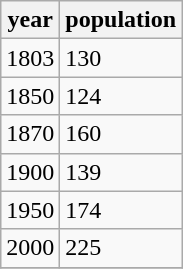<table class="wikitable">
<tr>
<th>year</th>
<th>population</th>
</tr>
<tr>
<td>1803</td>
<td>130</td>
</tr>
<tr>
<td>1850</td>
<td>124</td>
</tr>
<tr>
<td>1870</td>
<td>160</td>
</tr>
<tr>
<td>1900</td>
<td>139</td>
</tr>
<tr>
<td>1950</td>
<td>174</td>
</tr>
<tr>
<td>2000</td>
<td>225</td>
</tr>
<tr>
</tr>
</table>
